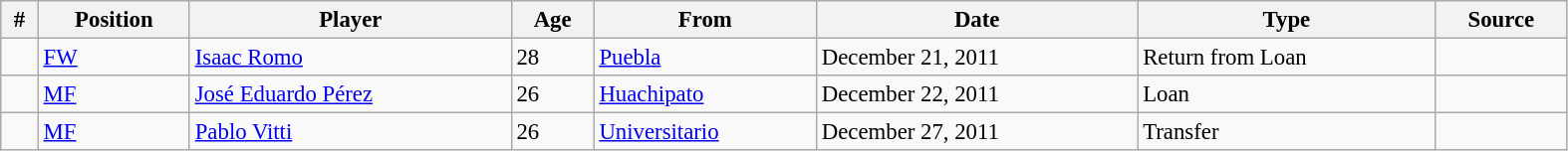<table class="wikitable sortable" style="width:83%; text-align:center; font-size:95%; text-align:left;">
<tr>
<th><strong>#</strong></th>
<th><strong>Position</strong></th>
<th><strong>Player</strong></th>
<th><strong>Age</strong></th>
<th><strong>From</strong></th>
<th><strong>Date</strong></th>
<th><strong>Type</strong></th>
<th><strong>Source</strong></th>
</tr>
<tr>
<td></td>
<td><a href='#'>FW</a></td>
<td> <a href='#'>Isaac Romo</a></td>
<td>28</td>
<td> <a href='#'>Puebla</a></td>
<td>December 21, 2011</td>
<td>Return from Loan</td>
<td></td>
</tr>
<tr>
<td></td>
<td><a href='#'>MF</a></td>
<td> <a href='#'>José Eduardo Pérez</a></td>
<td>26</td>
<td> <a href='#'>Huachipato</a></td>
<td>December 22, 2011</td>
<td>Loan</td>
<td></td>
</tr>
<tr>
<td></td>
<td><a href='#'>MF</a></td>
<td> <a href='#'>Pablo Vitti</a></td>
<td>26</td>
<td> <a href='#'>Universitario</a></td>
<td>December 27, 2011</td>
<td>Transfer</td>
<td></td>
</tr>
</table>
